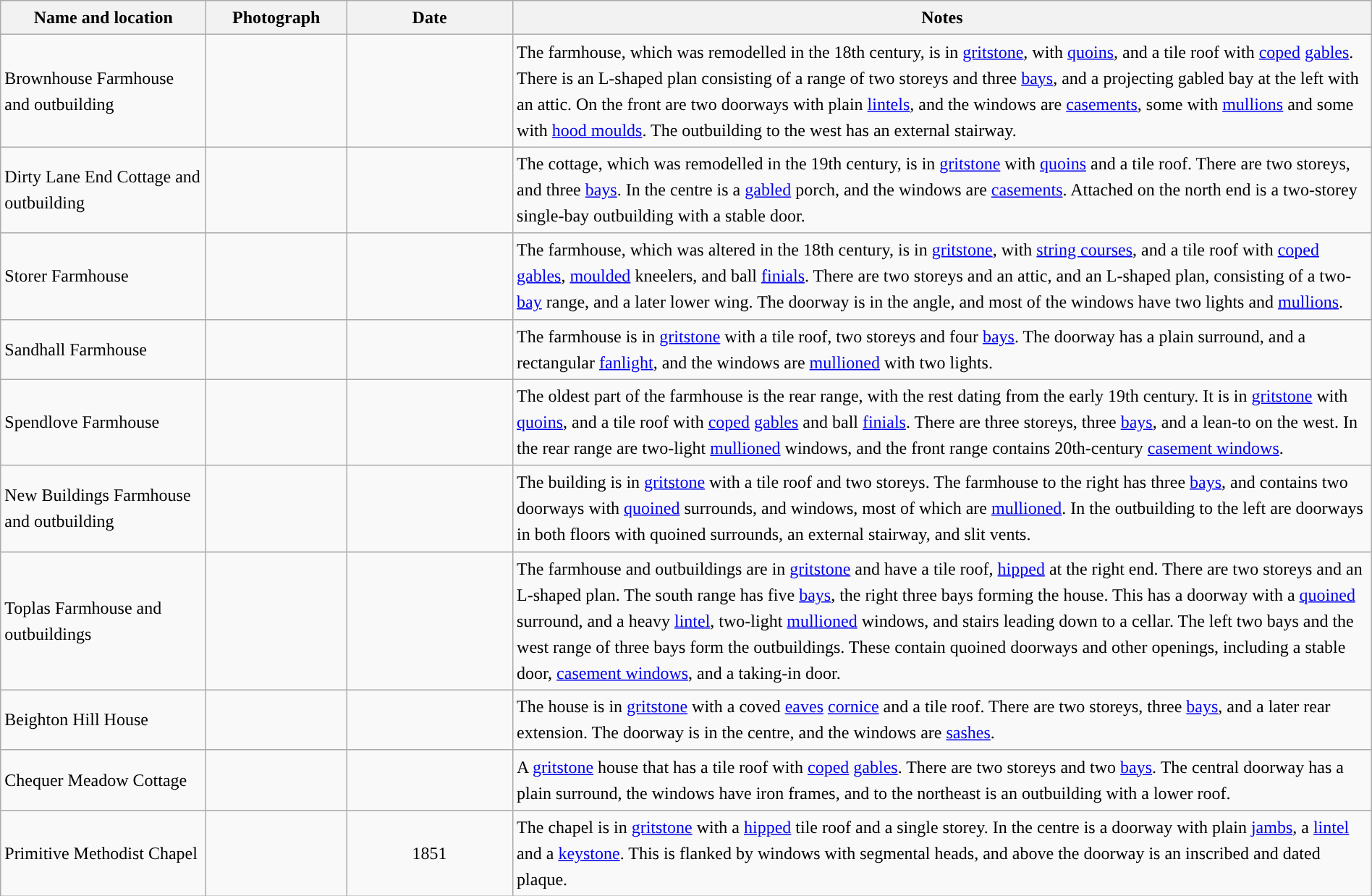<table class="wikitable sortable plainrowheaders" style="width:100%;border:0px;text-align:left;line-height:150%;">
<tr>
<th scope="col"  style="width:150px">Name and location</th>
<th scope="col"  style="width:100px" class="unsortable">Photograph</th>
<th scope="col"  style="width:120px">Date</th>
<th scope="col"  style="width:650px" class="unsortable">Notes</th>
</tr>
<tr>
<td>Brownhouse Farmhouse and outbuilding<br><small></small></td>
<td></td>
<td align="center"></td>
<td>The farmhouse, which was remodelled in the 18th century, is in <a href='#'>gritstone</a>, with <a href='#'>quoins</a>, and a tile roof with <a href='#'>coped</a> <a href='#'>gables</a>.  There is an L-shaped plan consisting of a range of two storeys and three <a href='#'>bays</a>, and a projecting gabled bay at the left with an attic. On the front are two doorways with plain <a href='#'>lintels</a>, and the windows are <a href='#'>casements</a>, some with <a href='#'>mullions</a> and some with <a href='#'>hood moulds</a>.  The outbuilding to the west has an external stairway.</td>
</tr>
<tr>
<td>Dirty Lane End Cottage and outbuilding<br><small></small></td>
<td></td>
<td align="center"></td>
<td>The cottage, which was remodelled in the 19th century, is in <a href='#'>gritstone</a> with <a href='#'>quoins</a> and a tile roof.  There are two storeys, and three <a href='#'>bays</a>.  In the centre is a <a href='#'>gabled</a> porch, and the windows are <a href='#'>casements</a>.  Attached on the north end is a two-storey single-bay outbuilding with a stable door.</td>
</tr>
<tr>
<td>Storer Farmhouse<br><small></small></td>
<td></td>
<td align="center"></td>
<td>The farmhouse, which was altered in the 18th century, is in <a href='#'>gritstone</a>, with <a href='#'>string courses</a>, and a tile roof with <a href='#'>coped</a> <a href='#'>gables</a>, <a href='#'>moulded</a> kneelers, and ball <a href='#'>finials</a>.  There are two storeys and an attic, and an L-shaped plan, consisting of a two-<a href='#'>bay</a> range, and a later lower wing.  The doorway is in the angle, and most of the windows have two lights and <a href='#'>mullions</a>.</td>
</tr>
<tr>
<td>Sandhall Farmhouse<br><small></small></td>
<td></td>
<td align="center"></td>
<td>The farmhouse is in <a href='#'>gritstone</a> with a tile roof, two storeys and four <a href='#'>bays</a>.  The doorway has a plain surround, and a rectangular <a href='#'>fanlight</a>, and the windows are <a href='#'>mullioned</a> with two lights.</td>
</tr>
<tr>
<td>Spendlove Farmhouse<br><small></small></td>
<td></td>
<td align="center"></td>
<td>The oldest part of the farmhouse is the rear range, with the rest dating from the early 19th century.  It is in <a href='#'>gritstone</a> with <a href='#'>quoins</a>, and a tile roof with <a href='#'>coped</a> <a href='#'>gables</a> and ball <a href='#'>finials</a>.  There are three storeys, three <a href='#'>bays</a>, and a lean-to on the west.  In the rear range are two-light <a href='#'>mullioned</a> windows, and the front range contains 20th-century <a href='#'>casement windows</a>.</td>
</tr>
<tr>
<td>New Buildings Farmhouse and outbuilding<br><small></small></td>
<td></td>
<td align="center"></td>
<td>The building is in <a href='#'>gritstone</a> with a tile roof and two storeys.  The farmhouse to the right has three <a href='#'>bays</a>, and contains two doorways with <a href='#'>quoined</a> surrounds, and windows, most of which are <a href='#'>mullioned</a>.  In the outbuilding to the left are doorways in both floors with quoined surrounds, an external stairway, and slit vents.</td>
</tr>
<tr>
<td>Toplas Farmhouse and outbuildings<br><small></small></td>
<td></td>
<td align="center"></td>
<td>The farmhouse and outbuildings are in <a href='#'>gritstone</a> and have a tile roof, <a href='#'>hipped</a> at the right end.  There are two storeys and an L-shaped plan.  The south range has five <a href='#'>bays</a>, the right three bays forming the house.  This has a doorway with a <a href='#'>quoined</a> surround, and a heavy <a href='#'>lintel</a>, two-light <a href='#'>mullioned</a> windows, and stairs leading down to a cellar.  The left two bays and the west range of three bays form the outbuildings.  These contain quoined doorways and other openings, including a stable door, <a href='#'>casement windows</a>, and a taking-in door.</td>
</tr>
<tr>
<td>Beighton Hill House<br><small></small></td>
<td></td>
<td align="center"></td>
<td>The house is in <a href='#'>gritstone</a> with a coved <a href='#'>eaves</a> <a href='#'>cornice</a> and a tile roof.  There are two storeys, three <a href='#'>bays</a>, and a later rear extension.  The doorway is in the centre, and the windows are <a href='#'>sashes</a>.</td>
</tr>
<tr>
<td>Chequer Meadow Cottage<br><small></small></td>
<td></td>
<td align="center"></td>
<td>A <a href='#'>gritstone</a> house that has a tile roof with <a href='#'>coped</a> <a href='#'>gables</a>.  There are two storeys and two <a href='#'>bays</a>.  The central doorway has a plain surround, the windows have iron frames, and to the northeast is an outbuilding with a lower roof.</td>
</tr>
<tr>
<td>Primitive Methodist Chapel<br><small></small></td>
<td></td>
<td align="center">1851</td>
<td>The chapel is in <a href='#'>gritstone</a> with a <a href='#'>hipped</a> tile roof and a single storey.  In the centre is a doorway with plain <a href='#'>jambs</a>, a <a href='#'>lintel</a> and a <a href='#'>keystone</a>.  This is flanked by windows with segmental heads, and above the doorway is an inscribed and dated plaque.</td>
</tr>
<tr>
</tr>
</table>
